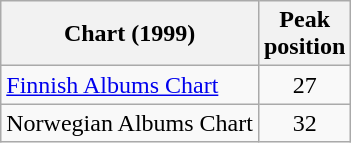<table class="wikitable sortable">
<tr>
<th>Chart (1999)</th>
<th>Peak<br>position</th>
</tr>
<tr>
<td><a href='#'>Finnish Albums Chart</a></td>
<td style="text-align: center; ">27</td>
</tr>
<tr>
<td>Norwegian Albums Chart</td>
<td style="text-align: center; ">32</td>
</tr>
</table>
